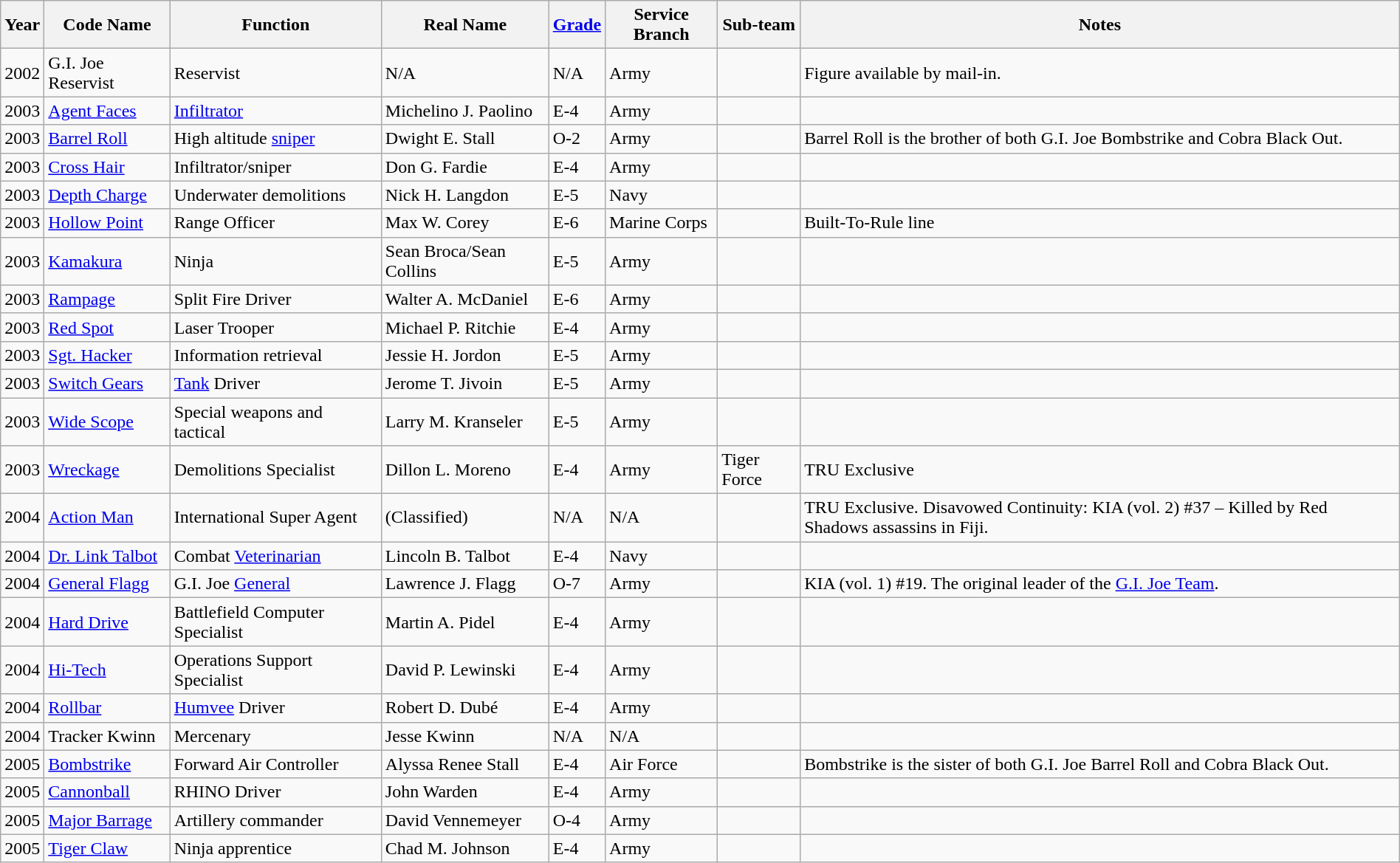<table class="wikitable sortable" align="left" style="margin:auto;">
<tr>
<th>Year</th>
<th>Code Name</th>
<th>Function</th>
<th>Real Name</th>
<th><a href='#'>Grade</a></th>
<th>Service Branch</th>
<th>Sub-team</th>
<th>Notes</th>
</tr>
<tr>
<td>2002</td>
<td>G.I. Joe Reservist</td>
<td>Reservist</td>
<td>N/A</td>
<td>N/A</td>
<td>Army</td>
<td></td>
<td>Figure available by mail-in.</td>
</tr>
<tr>
<td>2003</td>
<td><a href='#'>Agent Faces</a></td>
<td><a href='#'>Infiltrator</a></td>
<td>Michelino J. Paolino</td>
<td>E-4</td>
<td>Army</td>
<td></td>
<td></td>
</tr>
<tr>
<td>2003</td>
<td><a href='#'>Barrel Roll</a></td>
<td>High altitude <a href='#'>sniper</a></td>
<td>Dwight E. Stall</td>
<td>O-2</td>
<td>Army</td>
<td></td>
<td>Barrel Roll is the brother of both G.I. Joe Bombstrike and Cobra Black Out.</td>
</tr>
<tr>
<td>2003</td>
<td><a href='#'>Cross Hair</a></td>
<td>Infiltrator/sniper</td>
<td>Don G. Fardie</td>
<td>E-4</td>
<td>Army</td>
<td></td>
<td></td>
</tr>
<tr>
<td>2003</td>
<td><a href='#'>Depth Charge</a></td>
<td>Underwater demolitions</td>
<td>Nick H. Langdon</td>
<td>E-5</td>
<td>Navy</td>
<td></td>
<td></td>
</tr>
<tr>
<td>2003</td>
<td><a href='#'>Hollow Point</a></td>
<td>Range Officer</td>
<td>Max W. Corey</td>
<td>E-6</td>
<td>Marine Corps</td>
<td></td>
<td>Built-To-Rule line</td>
</tr>
<tr>
<td>2003</td>
<td><a href='#'>Kamakura</a></td>
<td>Ninja</td>
<td>Sean Broca/Sean Collins</td>
<td>E-5</td>
<td>Army</td>
<td></td>
<td></td>
</tr>
<tr>
<td>2003</td>
<td><a href='#'>Rampage</a></td>
<td>Split Fire Driver</td>
<td>Walter A. McDaniel</td>
<td>E-6</td>
<td>Army</td>
<td></td>
<td></td>
</tr>
<tr>
<td>2003</td>
<td><a href='#'>Red Spot</a></td>
<td>Laser Trooper</td>
<td>Michael P. Ritchie</td>
<td>E-4</td>
<td>Army</td>
<td></td>
<td></td>
</tr>
<tr>
<td>2003</td>
<td><a href='#'>Sgt. Hacker</a></td>
<td>Information retrieval</td>
<td>Jessie H. Jordon</td>
<td>E-5</td>
<td>Army</td>
<td></td>
<td></td>
</tr>
<tr>
<td>2003</td>
<td><a href='#'>Switch Gears</a></td>
<td><a href='#'>Tank</a> Driver</td>
<td>Jerome T. Jivoin</td>
<td>E-5</td>
<td>Army</td>
<td></td>
<td></td>
</tr>
<tr>
<td>2003</td>
<td><a href='#'>Wide Scope</a></td>
<td>Special weapons and tactical</td>
<td>Larry M. Kranseler</td>
<td>E-5</td>
<td>Army</td>
<td></td>
<td></td>
</tr>
<tr>
<td>2003</td>
<td><a href='#'>Wreckage</a></td>
<td>Demolitions Specialist</td>
<td>Dillon L. Moreno</td>
<td>E-4</td>
<td>Army</td>
<td>Tiger Force</td>
<td>TRU Exclusive</td>
</tr>
<tr>
<td>2004</td>
<td><a href='#'>Action Man</a></td>
<td>International Super Agent</td>
<td>(Classified)</td>
<td>N/A</td>
<td>N/A</td>
<td></td>
<td>TRU Exclusive. Disavowed Continuity: KIA (vol. 2) #37 – Killed by Red Shadows assassins in Fiji.</td>
</tr>
<tr>
<td>2004</td>
<td><a href='#'>Dr. Link Talbot</a></td>
<td>Combat <a href='#'>Veterinarian</a></td>
<td>Lincoln B. Talbot</td>
<td>E-4</td>
<td>Navy</td>
<td></td>
<td></td>
</tr>
<tr>
<td>2004</td>
<td><a href='#'>General Flagg</a></td>
<td>G.I. Joe <a href='#'>General</a></td>
<td>Lawrence J. Flagg</td>
<td>O-7</td>
<td>Army</td>
<td></td>
<td>KIA (vol. 1) #19. The original leader of the <a href='#'>G.I. Joe Team</a>.</td>
</tr>
<tr>
<td>2004</td>
<td><a href='#'>Hard Drive</a></td>
<td>Battlefield Computer Specialist</td>
<td>Martin A. Pidel</td>
<td>E-4</td>
<td>Army</td>
<td></td>
<td></td>
</tr>
<tr>
<td>2004</td>
<td><a href='#'>Hi-Tech</a></td>
<td>Operations Support Specialist</td>
<td>David P. Lewinski</td>
<td>E-4</td>
<td>Army</td>
<td></td>
<td></td>
</tr>
<tr>
<td>2004</td>
<td><a href='#'>Rollbar</a></td>
<td><a href='#'>Humvee</a> Driver</td>
<td>Robert D. Dubé</td>
<td>E-4</td>
<td>Army</td>
<td></td>
<td></td>
</tr>
<tr>
<td>2004</td>
<td>Tracker Kwinn</td>
<td>Mercenary</td>
<td>Jesse Kwinn</td>
<td>N/A</td>
<td>N/A</td>
<td></td>
<td></td>
</tr>
<tr>
<td>2005</td>
<td><a href='#'>Bombstrike</a></td>
<td>Forward Air Controller</td>
<td>Alyssa Renee Stall</td>
<td>E-4</td>
<td>Air Force</td>
<td></td>
<td>Bombstrike is the sister of both G.I. Joe Barrel Roll and Cobra Black Out.</td>
</tr>
<tr>
<td>2005</td>
<td><a href='#'>Cannonball</a></td>
<td>RHINO Driver</td>
<td>John Warden</td>
<td>E-4</td>
<td>Army</td>
<td></td>
<td></td>
</tr>
<tr>
<td>2005</td>
<td><a href='#'>Major Barrage</a></td>
<td>Artillery commander</td>
<td>David Vennemeyer</td>
<td>O-4</td>
<td>Army</td>
<td></td>
<td></td>
</tr>
<tr>
<td>2005</td>
<td><a href='#'>Tiger Claw</a></td>
<td>Ninja apprentice</td>
<td>Chad M. Johnson</td>
<td>E-4</td>
<td>Army</td>
<td></td>
<td></td>
</tr>
</table>
